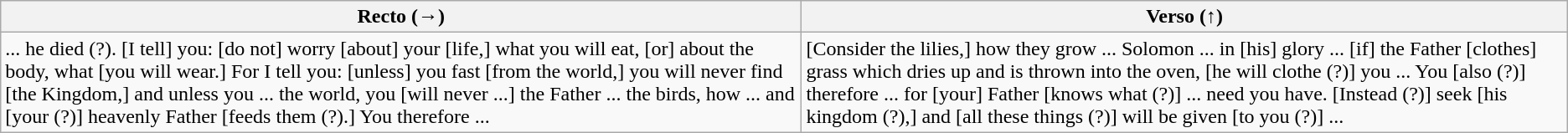<table class="wikitable">
<tr>
<th>Recto (→)</th>
<th>Verso (↑)</th>
</tr>
<tr>
<td>... he died (?). [I tell] you: [do not] worry [about] your [life,] what you will eat, [or] about the body, what [you will wear.] For I tell you: [unless] you fast [from the world,] you will never find [the Kingdom,] and unless you ... the world, you [will never ...] the Father ... the birds, how ... and [your (?)] heavenly Father [feeds them (?).] You therefore ...</td>
<td>[Consider the lilies,] how they grow ... Solomon ... in [his] glory ... [if] the Father [clothes] grass which dries up and is thrown into the oven, [he will clothe (?)] you ... You [also (?)] therefore ... for [your] Father [knows what (?)] ... need you have. [Instead (?)] seek [his kingdom (?),] and [all these things (?)] will be given [to you (?)] ...</td>
</tr>
</table>
